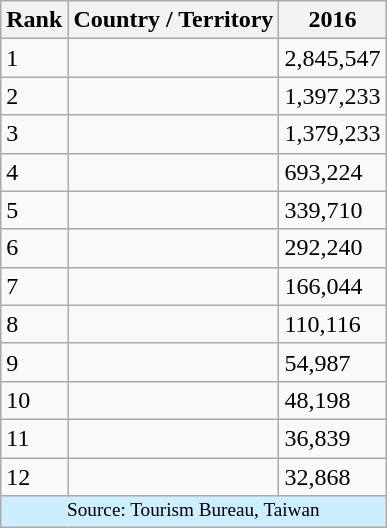<table class="wikitable sortable">
<tr>
<th>Rank</th>
<th>Country / Territory</th>
<th>2016</th>
</tr>
<tr>
<td>1</td>
<td></td>
<td>2,845,547</td>
</tr>
<tr>
<td>2</td>
<td></td>
<td>1,397,233</td>
</tr>
<tr>
<td>3</td>
<td></td>
<td>1,379,233</td>
</tr>
<tr>
<td>4</td>
<td></td>
<td>693,224</td>
</tr>
<tr>
<td>5</td>
<td></td>
<td>339,710</td>
</tr>
<tr>
<td>6</td>
<td></td>
<td>292,240</td>
</tr>
<tr>
<td>7</td>
<td></td>
<td>166,044</td>
</tr>
<tr>
<td>8</td>
<td></td>
<td>110,116</td>
</tr>
<tr>
<td>9</td>
<td></td>
<td>54,987</td>
</tr>
<tr>
<td>10</td>
<td></td>
<td>48,198</td>
</tr>
<tr>
<td>11</td>
<td></td>
<td>36,839</td>
</tr>
<tr>
<td>12</td>
<td></td>
<td>32,868</td>
</tr>
<tr>
<td colspan="3" style="font-size:80%; background:#cef; text-align:center;">Source: Tourism Bureau, Taiwan </td>
</tr>
</table>
